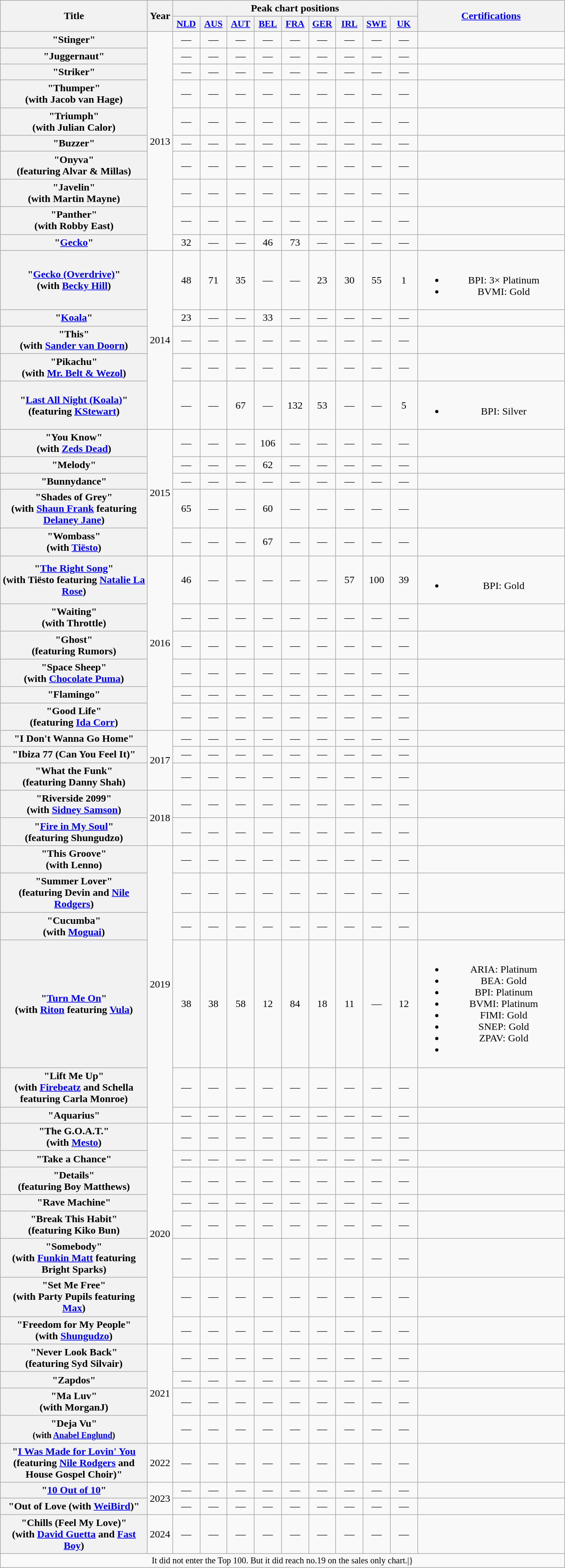<table class="wikitable plainrowheaders" style="text-align:center;" border="1">
<tr>
<th scope="col" rowspan="2" style="width:14em;">Title</th>
<th scope="col" rowspan="2" style="width:1em;">Year</th>
<th scope="col" colspan="9">Peak chart positions</th>
<th scope="col" rowspan="2" style="width:14em;"><a href='#'>Certifications</a></th>
</tr>
<tr>
<th scope="col" style="width:2.5em;font-size:90%;"><a href='#'>NLD</a> <br></th>
<th scope="col" style="width:2.5em;font-size:90%;"><a href='#'>AUS</a><br></th>
<th scope="col" style="width:2.5em;font-size:90%;"><a href='#'>AUT</a><br></th>
<th scope="col" style="width:2.5em;font-size:90%;"><a href='#'>BEL</a> <br></th>
<th scope="col" style="width:2.5em;font-size:90%;"><a href='#'>FRA</a><br></th>
<th scope="col" style="width:2.5em;font-size:90%;"><a href='#'>GER</a><br></th>
<th scope="col" style="width:2.5em;font-size:90%;"><a href='#'>IRL</a><br></th>
<th scope="col" style="width:2.5em;font-size:90%;"><a href='#'>SWE</a> <br></th>
<th scope="col" style="width:2.5em;font-size:90%;"><a href='#'>UK</a> <br></th>
</tr>
<tr>
<th scope="row">"Stinger"</th>
<td rowspan="10">2013</td>
<td>—</td>
<td>—</td>
<td>—</td>
<td>—</td>
<td>—</td>
<td>—</td>
<td>—</td>
<td>—</td>
<td>—</td>
<td></td>
</tr>
<tr>
<th scope="row">"Juggernaut"</th>
<td>—</td>
<td>—</td>
<td>—</td>
<td>—</td>
<td>—</td>
<td>—</td>
<td>—</td>
<td>—</td>
<td>—</td>
<td></td>
</tr>
<tr>
<th scope="row">"Striker"</th>
<td>—</td>
<td>—</td>
<td>—</td>
<td>—</td>
<td>—</td>
<td>—</td>
<td>—</td>
<td>—</td>
<td>—</td>
<td></td>
</tr>
<tr>
<th scope="row">"Thumper"<br><span>(with Jacob van Hage)</span></th>
<td>—</td>
<td>—</td>
<td>—</td>
<td>—</td>
<td>—</td>
<td>—</td>
<td>—</td>
<td>—</td>
<td>—</td>
<td></td>
</tr>
<tr>
<th scope="row">"Triumph"<br><span>(with Julian Calor)</span></th>
<td>—</td>
<td>—</td>
<td>—</td>
<td>—</td>
<td>—</td>
<td>—</td>
<td>—</td>
<td>—</td>
<td>—</td>
<td></td>
</tr>
<tr>
<th scope="row">"Buzzer"</th>
<td>—</td>
<td>—</td>
<td>—</td>
<td>—</td>
<td>—</td>
<td>—</td>
<td>—</td>
<td>—</td>
<td>—</td>
<td></td>
</tr>
<tr>
<th scope="row">"Onyva"<br><span>(featuring Alvar & Millas)</span></th>
<td>—</td>
<td>—</td>
<td>—</td>
<td>—</td>
<td>—</td>
<td>—</td>
<td>—</td>
<td>—</td>
<td>—</td>
<td></td>
</tr>
<tr>
<th scope="row">"Javelin"<br><span>(with Martin Mayne)</span></th>
<td>—</td>
<td>—</td>
<td>—</td>
<td>—</td>
<td>—</td>
<td>—</td>
<td>—</td>
<td>—</td>
<td>—</td>
<td></td>
</tr>
<tr>
<th scope="row">"Panther"<br><span>(with Robby East)</span></th>
<td>—</td>
<td>—</td>
<td>—</td>
<td>—</td>
<td>—</td>
<td>—</td>
<td>—</td>
<td>—</td>
<td>—</td>
<td></td>
</tr>
<tr>
<th scope="row">"<a href='#'>Gecko</a>"</th>
<td>32</td>
<td>—</td>
<td>—</td>
<td>46</td>
<td>73</td>
<td>—</td>
<td>—</td>
<td>—</td>
<td>—</td>
<td></td>
</tr>
<tr>
<th scope="row">"<a href='#'>Gecko (Overdrive)</a>"<br><span>(with <a href='#'>Becky Hill</a>)</span></th>
<td rowspan="5">2014</td>
<td>48</td>
<td>71</td>
<td>35</td>
<td>—</td>
<td>—</td>
<td>23</td>
<td>30</td>
<td>55</td>
<td>1</td>
<td><br><ul><li>BPI: 3× Platinum</li><li>BVMI: Gold</li></ul></td>
</tr>
<tr>
<th scope="row">"<a href='#'>Koala</a>"</th>
<td>23</td>
<td>—</td>
<td>—</td>
<td>33</td>
<td>—</td>
<td>—</td>
<td>—</td>
<td>—</td>
<td>—</td>
<td></td>
</tr>
<tr>
<th scope="row">"This"<br><span>(with <a href='#'>Sander van Doorn</a>)</span></th>
<td>—</td>
<td>—</td>
<td>—</td>
<td>—</td>
<td>—</td>
<td>—</td>
<td>—</td>
<td>—</td>
<td>—</td>
<td></td>
</tr>
<tr>
<th scope="row">"Pikachu"<br><span>(with <a href='#'>Mr. Belt & Wezol</a>)</span></th>
<td>—</td>
<td>—</td>
<td>—</td>
<td>—</td>
<td>—</td>
<td>—</td>
<td>—</td>
<td>—</td>
<td>—</td>
<td></td>
</tr>
<tr>
<th scope="row">"<a href='#'>Last All Night (Koala)</a>"<br><span>(featuring <a href='#'>KStewart</a>)</span></th>
<td>—</td>
<td>—</td>
<td>67</td>
<td>—</td>
<td>132</td>
<td>53</td>
<td>—</td>
<td>—</td>
<td>5</td>
<td><br><ul><li>BPI: Silver</li></ul></td>
</tr>
<tr>
<th scope="row">"You Know"<br><span>(with <a href='#'>Zeds Dead</a>)</span></th>
<td rowspan="5">2015</td>
<td>—</td>
<td>—</td>
<td>—</td>
<td>106</td>
<td>—</td>
<td>—</td>
<td>—</td>
<td>—</td>
<td>—</td>
<td></td>
</tr>
<tr>
<th scope="row">"Melody"</th>
<td>—</td>
<td>—</td>
<td>—</td>
<td>62</td>
<td>—</td>
<td>—</td>
<td>—</td>
<td>—</td>
<td>—</td>
<td></td>
</tr>
<tr>
<th scope="row">"Bunnydance"</th>
<td>—</td>
<td>—</td>
<td>—</td>
<td>—</td>
<td>—</td>
<td>—</td>
<td>—</td>
<td>—</td>
<td>—</td>
<td></td>
</tr>
<tr>
<th scope="row">"Shades of Grey"<br><span>(with <a href='#'>Shaun Frank</a> featuring <a href='#'>Delaney Jane</a>)</span></th>
<td>65</td>
<td>—</td>
<td>—</td>
<td>60</td>
<td>—</td>
<td>—</td>
<td>—</td>
<td>—</td>
<td>—</td>
<td></td>
</tr>
<tr>
<th scope="row">"Wombass"<br><span>(with <a href='#'>Tiësto</a>)</span></th>
<td>—</td>
<td>—</td>
<td>—</td>
<td>67</td>
<td>—</td>
<td>—</td>
<td>—</td>
<td>—</td>
<td>—</td>
<td></td>
</tr>
<tr>
<th scope="row">"<a href='#'>The Right Song</a>"<br><span>(with Tiësto featuring <a href='#'>Natalie La Rose</a>)</span></th>
<td rowspan="6">2016</td>
<td>46</td>
<td>—</td>
<td>—</td>
<td>—</td>
<td>—</td>
<td>—</td>
<td>57</td>
<td>100</td>
<td>39</td>
<td><br><ul><li>BPI: Gold</li></ul></td>
</tr>
<tr>
<th scope="row">"Waiting"<br><span>(with Throttle)</span></th>
<td>—</td>
<td>—</td>
<td>—</td>
<td>—</td>
<td>—</td>
<td>—</td>
<td>—</td>
<td>—</td>
<td>—</td>
<td></td>
</tr>
<tr>
<th scope="row">"Ghost"<br><span>(featuring Rumors)</span></th>
<td>—</td>
<td>—</td>
<td>—</td>
<td>—</td>
<td>—</td>
<td>—</td>
<td>—</td>
<td>—</td>
<td>—</td>
<td></td>
</tr>
<tr>
<th scope="row">"Space Sheep"<br><span>(with <a href='#'>Chocolate Puma</a>)</span></th>
<td>—</td>
<td>—</td>
<td>—</td>
<td>—</td>
<td>—</td>
<td>—</td>
<td>—</td>
<td>—</td>
<td>—</td>
<td></td>
</tr>
<tr>
<th scope="row">"Flamingo"</th>
<td>—</td>
<td>—</td>
<td>—</td>
<td>—</td>
<td>—</td>
<td>—</td>
<td>—</td>
<td>—</td>
<td>—</td>
<td></td>
</tr>
<tr>
<th scope="row">"Good Life"<br><span>(featuring <a href='#'>Ida Corr</a>)</span></th>
<td>—</td>
<td>—</td>
<td>—</td>
<td>—</td>
<td>—</td>
<td>—</td>
<td>—</td>
<td>—</td>
<td>—</td>
<td></td>
</tr>
<tr>
<th scope="row">"I Don't Wanna Go Home"</th>
<td rowspan="3">2017</td>
<td>—</td>
<td>—</td>
<td>—</td>
<td>—</td>
<td>—</td>
<td>—</td>
<td>—</td>
<td>—</td>
<td>—</td>
<td></td>
</tr>
<tr>
<th scope="row">"Ibiza 77 (Can You Feel It)"</th>
<td>—</td>
<td>—</td>
<td>—</td>
<td>—</td>
<td>—</td>
<td>—</td>
<td>—</td>
<td>—</td>
<td>—</td>
<td></td>
</tr>
<tr>
<th scope="row">"What the Funk"<br><span>(featuring Danny Shah)</span></th>
<td>—</td>
<td>—</td>
<td>—</td>
<td>—</td>
<td>—</td>
<td>—</td>
<td>—</td>
<td>—</td>
<td>—</td>
<td></td>
</tr>
<tr>
<th scope="row">"Riverside 2099" <br><span>(with <a href='#'>Sidney Samson</a>)</span></th>
<td rowspan="2">2018</td>
<td>—</td>
<td>—</td>
<td>—</td>
<td>—</td>
<td>—</td>
<td>—</td>
<td>—</td>
<td>—</td>
<td>—</td>
<td></td>
</tr>
<tr>
<th scope="row">"<a href='#'>Fire in My Soul</a>"<br><span>(featuring Shungudzo)</span></th>
<td>—</td>
<td>—</td>
<td>—</td>
<td>—</td>
<td>—</td>
<td>—</td>
<td>—</td>
<td>—</td>
<td>—</td>
<td></td>
</tr>
<tr>
<th scope="row">"This Groove" <br><span>(with Lenno)</span></th>
<td rowspan="6">2019</td>
<td>—</td>
<td>—</td>
<td>—</td>
<td>—</td>
<td>—</td>
<td>—</td>
<td>—</td>
<td>—</td>
<td>—</td>
<td></td>
</tr>
<tr>
<th scope="row">"Summer Lover" <br><span>(featuring Devin and <a href='#'>Nile Rodgers</a>)</span></th>
<td>—</td>
<td>—</td>
<td>—</td>
<td>—</td>
<td>—</td>
<td>—</td>
<td>—</td>
<td>—</td>
<td>—</td>
<td></td>
</tr>
<tr>
<th scope="row">"Cucumba" <br><span>(with <a href='#'>Moguai</a>)</span></th>
<td>—</td>
<td>—</td>
<td>—</td>
<td>—</td>
<td>—</td>
<td>—</td>
<td>—</td>
<td>—</td>
<td>—</td>
<td></td>
</tr>
<tr>
<th scope="row">"<a href='#'>Turn Me On</a>" <br><span>(with <a href='#'>Riton</a> featuring <a href='#'>Vula</a>)</span></th>
<td>38</td>
<td>38</td>
<td>58</td>
<td>12</td>
<td>84<br></td>
<td>18</td>
<td>11<br></td>
<td>—</td>
<td>12</td>
<td><br><ul><li>ARIA: Platinum</li><li>BEA: Gold</li><li>BPI: Platinum</li><li>BVMI: Platinum</li><li>FIMI: Gold</li><li>SNEP: Gold</li><li>ZPAV: Gold</li><li></li></ul></td>
</tr>
<tr>
<th scope="row">"Lift Me Up" <br><span>(with <a href='#'>Firebeatz</a> and Schella featuring Carla Monroe)</span></th>
<td>—</td>
<td>—</td>
<td>—</td>
<td>—</td>
<td>—</td>
<td>—</td>
<td>—</td>
<td>—</td>
<td>—</td>
<td></td>
</tr>
<tr>
<th scope="row">"Aquarius"</th>
<td>—</td>
<td>—</td>
<td>—</td>
<td>—</td>
<td>—</td>
<td>—</td>
<td>—</td>
<td>—</td>
<td>—</td>
<td></td>
</tr>
<tr>
<th scope="row">"The G.O.A.T." <br><span>(with <a href='#'>Mesto</a>)</span></th>
<td rowspan="8">2020</td>
<td>—</td>
<td>—</td>
<td>—</td>
<td>—</td>
<td>—</td>
<td>—</td>
<td>—</td>
<td>—</td>
<td>—</td>
<td></td>
</tr>
<tr>
<th scope="row">"Take a Chance"</th>
<td>—</td>
<td>—</td>
<td>—</td>
<td>—</td>
<td>—</td>
<td>—</td>
<td>—</td>
<td>—</td>
<td>—</td>
<td></td>
</tr>
<tr>
<th scope="row">"Details" <br><span>(featuring Boy Matthews)</span></th>
<td>—</td>
<td>—</td>
<td>—</td>
<td>—</td>
<td>—</td>
<td>—</td>
<td>—</td>
<td>—</td>
<td>—</td>
<td></td>
</tr>
<tr>
<th scope="row">"Rave Machine"</th>
<td>—</td>
<td>—</td>
<td>—</td>
<td>—</td>
<td>—</td>
<td>—</td>
<td>—</td>
<td>—</td>
<td>—</td>
<td></td>
</tr>
<tr>
<th scope="row">"Break This Habit" <br><span>(featuring Kiko Bun)</span></th>
<td>—</td>
<td>—</td>
<td>—</td>
<td>—</td>
<td>—</td>
<td>—</td>
<td>—</td>
<td>—</td>
<td>—</td>
<td></td>
</tr>
<tr>
<th scope="row">"Somebody" <br><span>(with <a href='#'>Funkin Matt</a> featuring Bright Sparks)</span></th>
<td>—</td>
<td>—</td>
<td>—</td>
<td>—</td>
<td>—</td>
<td>—</td>
<td>—</td>
<td>—</td>
<td>—</td>
<td></td>
</tr>
<tr>
<th scope="row">"Set Me Free" <br><span>(with Party Pupils featuring <a href='#'>Max</a>)</span></th>
<td>—</td>
<td>—</td>
<td>—</td>
<td>—</td>
<td>—</td>
<td>—</td>
<td>—</td>
<td>—</td>
<td>—</td>
<td></td>
</tr>
<tr>
<th scope="row">"Freedom for My People" <br><span>(with <a href='#'>Shungudzo</a>)</span></th>
<td>—</td>
<td>—</td>
<td>—</td>
<td>—</td>
<td>—</td>
<td>—</td>
<td>—</td>
<td>—</td>
<td>—</td>
<td></td>
</tr>
<tr>
<th scope="row">"Never Look Back" <br><span>(featuring Syd Silvair)</span></th>
<td rowspan="4">2021</td>
<td>—</td>
<td>—</td>
<td>—</td>
<td>—</td>
<td>—</td>
<td>—</td>
<td>—</td>
<td>—</td>
<td>—</td>
<td></td>
</tr>
<tr>
<th scope="row">"Zapdos"</th>
<td>—</td>
<td>—</td>
<td>—</td>
<td>—</td>
<td>—</td>
<td>—</td>
<td>—</td>
<td>—</td>
<td>—</td>
<td></td>
</tr>
<tr>
<th scope="row">"Ma Luv" <br><span>(with MorganJ)</span></th>
<td>—</td>
<td>—</td>
<td>—</td>
<td>—</td>
<td>—</td>
<td>—</td>
<td>—</td>
<td>—</td>
<td>—</td>
<td></td>
</tr>
<tr>
<th scope="row">"Deja Vu"<br><small>(with <a href='#'>Anabel Englund</a>)</small></th>
<td>—</td>
<td>—</td>
<td>—</td>
<td>—</td>
<td>—</td>
<td>—</td>
<td>—</td>
<td>—</td>
<td>—</td>
<td></td>
</tr>
<tr>
<th scope="row">"<a href='#'>I Was Made for Lovin' You</a> (featuring <a href='#'>Nile Rodgers</a> and House Gospel Choir)"</th>
<td>2022</td>
<td>—</td>
<td>—</td>
<td>—</td>
<td>—</td>
<td>—</td>
<td>—</td>
<td>—</td>
<td>—</td>
<td>—</td>
<td></td>
</tr>
<tr>
<th scope="row">"<a href='#'>10 Out of 10</a>" <br></th>
<td rowspan="2">2023</td>
<td>—</td>
<td>—</td>
<td>—</td>
<td>—</td>
<td>—</td>
<td>—</td>
<td>—</td>
<td>—</td>
<td>—</td>
<td></td>
</tr>
<tr>
<th scope="row">"Out of Love (with <a href='#'>WeiBird</a>)"</th>
<td>—</td>
<td>—</td>
<td>—</td>
<td>—</td>
<td>—</td>
<td>—</td>
<td>—</td>
<td>—</td>
<td>—</td>
<td></td>
</tr>
<tr>
<th scope="row">"Chills (Feel My Love)"<br>(with <a href='#'>David Guetta</a> and <a href='#'>Fast Boy</a>)</th>
<td>2024</td>
<td>—</td>
<td>—</td>
<td>—</td>
<td>—</td>
<td>—</td>
<td>―</td>
<td>—</td>
<td>—</td>
<td>—</td>
<td></td>
</tr>
<tr>
<td colspan="12" style="font-size:85%">It did not enter the Top 100. But it did reach no.19 on the sales only chart.|}</td>
</tr>
</table>
